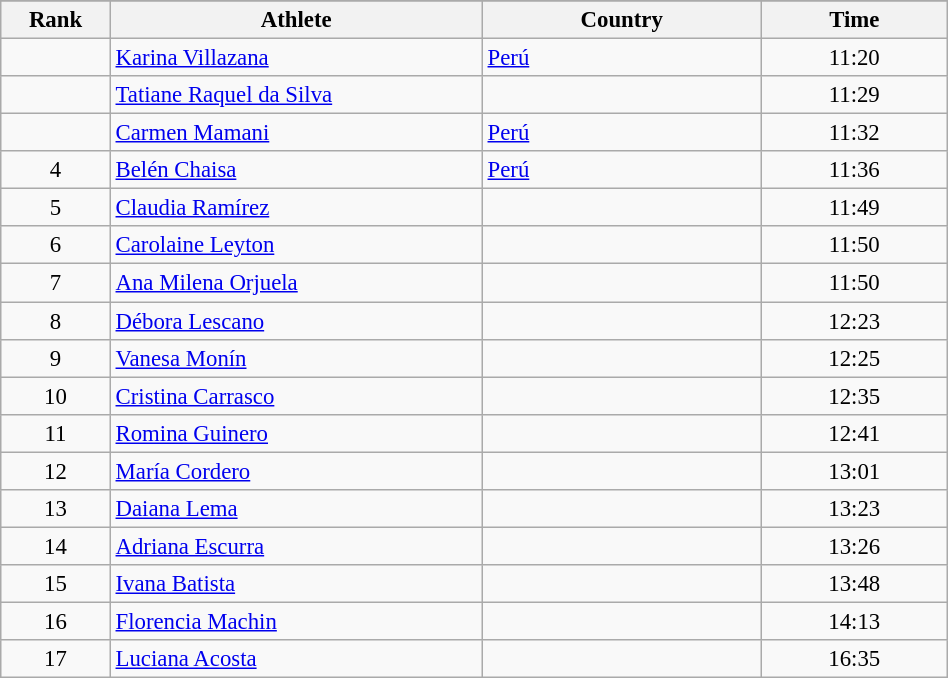<table class="wikitable sortable" style=" text-align:center; font-size:95%;" width="50%">
<tr>
</tr>
<tr>
<th width=5%>Rank</th>
<th width=20%>Athlete</th>
<th width=15%>Country</th>
<th width=10%>Time</th>
</tr>
<tr>
<td align=center></td>
<td align=left><a href='#'>Karina Villazana</a></td>
<td align=left> <a href='#'>Perú</a></td>
<td>11:20</td>
</tr>
<tr>
<td align=center></td>
<td align=left><a href='#'>Tatiane Raquel da Silva</a></td>
<td align=left></td>
<td>11:29</td>
</tr>
<tr>
<td align=center></td>
<td align=left><a href='#'>Carmen Mamani</a></td>
<td align=left> <a href='#'>Perú</a></td>
<td>11:32</td>
</tr>
<tr>
<td align=center>4</td>
<td align=left><a href='#'>Belén Chaisa</a></td>
<td align=left> <a href='#'>Perú</a></td>
<td>11:36</td>
</tr>
<tr>
<td align=center>5</td>
<td align=left><a href='#'>Claudia Ramírez</a></td>
<td align=left></td>
<td>11:49</td>
</tr>
<tr>
<td align=center>6</td>
<td align=left><a href='#'>Carolaine Leyton</a></td>
<td align=left></td>
<td>11:50</td>
</tr>
<tr>
<td align=center>7</td>
<td align=left><a href='#'>Ana Milena Orjuela</a></td>
<td align=left></td>
<td>11:50</td>
</tr>
<tr>
<td align=center>8</td>
<td align=left><a href='#'>Débora Lescano</a></td>
<td align=left></td>
<td>12:23</td>
</tr>
<tr>
<td align=center>9</td>
<td align=left><a href='#'>Vanesa Monín</a></td>
<td align=left></td>
<td>12:25</td>
</tr>
<tr>
<td align=center>10</td>
<td align=left><a href='#'>Cristina Carrasco</a></td>
<td align=left></td>
<td>12:35</td>
</tr>
<tr>
<td align=center>11</td>
<td align=left><a href='#'>Romina Guinero</a></td>
<td align=left></td>
<td>12:41</td>
</tr>
<tr>
<td align=center>12</td>
<td align=left><a href='#'>María Cordero</a></td>
<td align=left></td>
<td>13:01</td>
</tr>
<tr>
<td align=center>13</td>
<td align=left><a href='#'>Daiana Lema</a></td>
<td align=left></td>
<td>13:23</td>
</tr>
<tr>
<td align=center>14</td>
<td align=left><a href='#'>Adriana Escurra</a></td>
<td align=left></td>
<td>13:26</td>
</tr>
<tr>
<td align=center>15</td>
<td align=left><a href='#'>Ivana Batista</a></td>
<td align=left></td>
<td>13:48</td>
</tr>
<tr>
<td align=center>16</td>
<td align=left><a href='#'>Florencia Machin</a></td>
<td align=left></td>
<td>14:13</td>
</tr>
<tr>
<td align=center>17</td>
<td align=left><a href='#'>Luciana Acosta</a></td>
<td align=left></td>
<td>16:35</td>
</tr>
</table>
